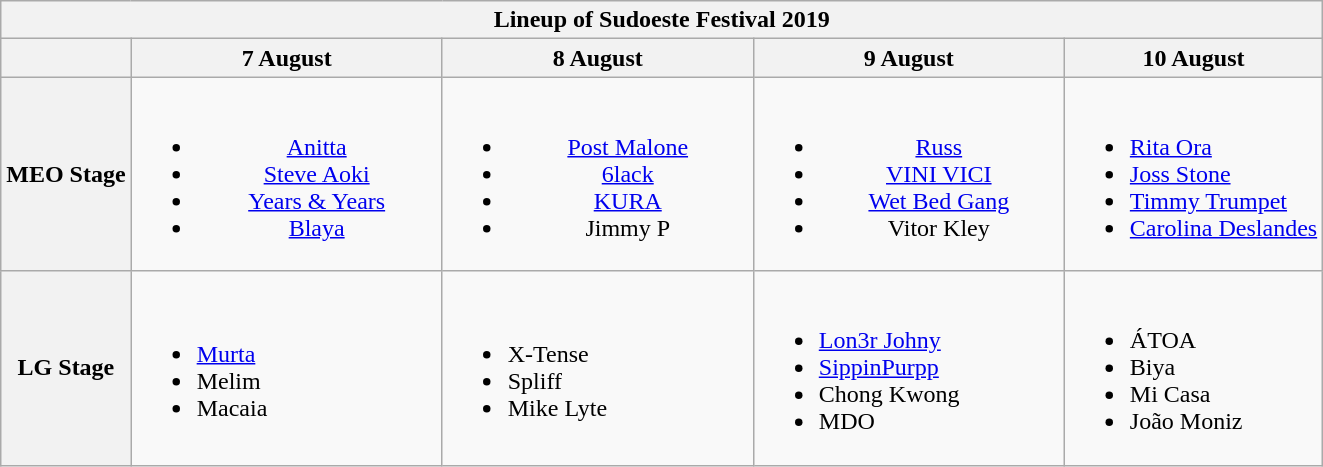<table class="wikitable mw-collapsible">
<tr>
<th colspan="5">Lineup of Sudoeste Festival 2019</th>
</tr>
<tr>
<th></th>
<th>7 August</th>
<th>8 August</th>
<th>9 August</th>
<th>10 August</th>
</tr>
<tr>
<th><strong>MEO Stage</strong></th>
<td width="200" align="center" valign="top"><br><ul><li><a href='#'>Anitta</a></li><li><a href='#'>Steve Aoki</a></li><li><a href='#'>Years & Years</a></li><li><a href='#'>Blaya</a></li></ul></td>
<td width="200" align="center" valign="top"><br><ul><li><a href='#'>Post Malone</a></li><li><a href='#'>6lack</a></li><li><a href='#'>KURA</a></li><li>Jimmy P</li></ul></td>
<td width="200" align="center" valign="top"><br><ul><li><a href='#'>Russ</a></li><li><a href='#'>VINI VICI</a></li><li><a href='#'>Wet Bed Gang</a></li><li>Vitor Kley</li></ul></td>
<td><br><ul><li><a href='#'>Rita Ora</a></li><li><a href='#'>Joss Stone</a></li><li><a href='#'>Timmy Trumpet</a></li><li><a href='#'>Carolina Deslandes</a></li></ul></td>
</tr>
<tr>
<th>LG Stage</th>
<td><br><ul><li><a href='#'>Murta</a></li><li>Melim</li><li>Macaia</li></ul></td>
<td><br><ul><li>X-Tense</li><li>Spliff</li><li>Mike Lyte</li></ul></td>
<td><br><ul><li><a href='#'>Lon3r Johny</a></li><li><a href='#'>SippinPurpp</a></li><li>Chong Kwong</li><li>MDO</li></ul></td>
<td><br><ul><li>ÁTOA</li><li>Biya</li><li>Mi Casa</li><li>João Moniz</li></ul></td>
</tr>
</table>
